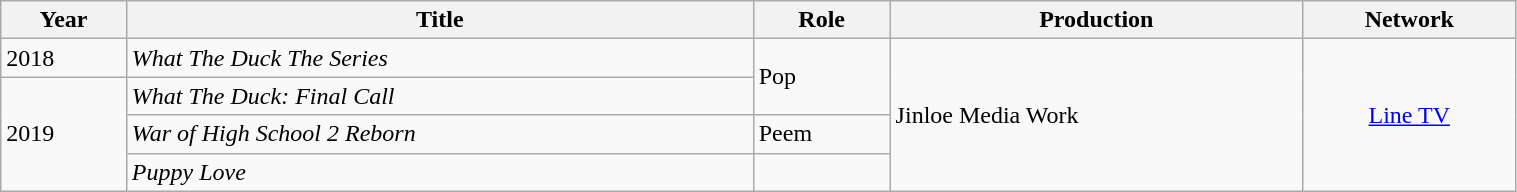<table class="wikitable" width="80%">
<tr>
<th>Year</th>
<th>Title</th>
<th>Role</th>
<th>Production</th>
<th>Network</th>
</tr>
<tr>
<td>2018</td>
<td><em>What The Duck The Series</em></td>
<td rowspan="2">Pop</td>
<td rowspan="4">Jinloe Media Work</td>
<td rowspan="4" align="center"><a href='#'>Line TV</a></td>
</tr>
<tr>
<td rowspan="3">2019</td>
<td><em>What The Duck: Final Call</em></td>
</tr>
<tr>
<td><em>War of High School 2 Reborn</em></td>
<td>Peem </td>
</tr>
<tr>
<td><em>Puppy Love</em> </td>
<td></td>
</tr>
</table>
